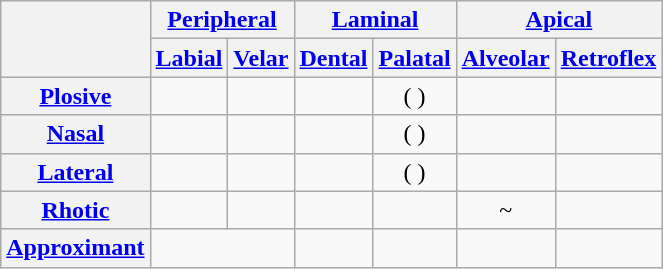<table class="wikitable" style=text-align:center>
<tr>
<th rowspan="2"></th>
<th colspan="2"><a href='#'>Peripheral</a></th>
<th colspan="2"><a href='#'>Laminal</a></th>
<th colspan="2"><a href='#'>Apical</a></th>
</tr>
<tr>
<th><a href='#'>Labial</a></th>
<th><a href='#'>Velar</a></th>
<th><a href='#'>Dental</a></th>
<th><a href='#'>Palatal</a></th>
<th><a href='#'>Alveolar</a></th>
<th><a href='#'>Retroflex</a></th>
</tr>
<tr>
<th><a href='#'>Plosive</a></th>
<td> </td>
<td> </td>
<td> </td>
<td>( )</td>
<td> </td>
<td> </td>
</tr>
<tr>
<th><a href='#'>Nasal</a></th>
<td> </td>
<td> </td>
<td> </td>
<td>( )</td>
<td> </td>
<td> </td>
</tr>
<tr>
<th><a href='#'>Lateral</a></th>
<td></td>
<td></td>
<td> </td>
<td>( )</td>
<td> </td>
<td> </td>
</tr>
<tr>
<th><a href='#'>Rhotic</a></th>
<td></td>
<td></td>
<td></td>
<td></td>
<td>~ </td>
<td></td>
</tr>
<tr>
<th><a href='#'>Approximant</a></th>
<td colspan="2"> </td>
<td></td>
<td> </td>
<td></td>
<td> </td>
</tr>
</table>
